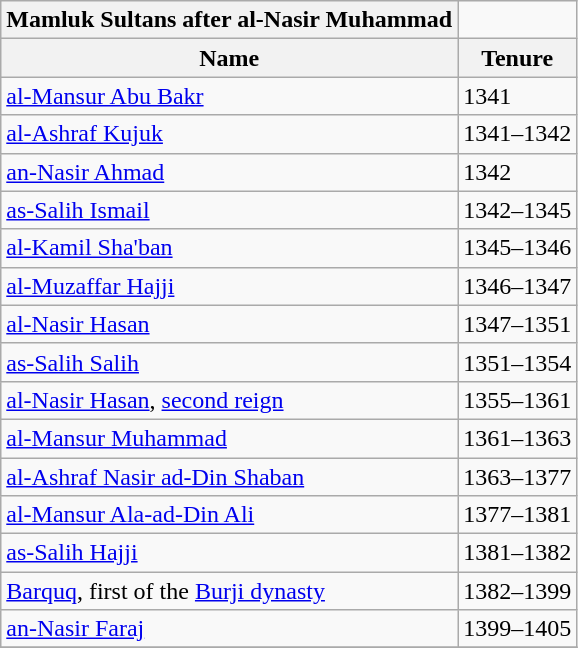<table class="wikitable mw-collapsible mw-collapsed">
<tr>
<th>Mamluk Sultans after al-Nasir Muhammad</th>
</tr>
<tr>
<th>Name</th>
<th>Tenure</th>
</tr>
<tr>
<td><a href='#'>al-Mansur Abu Bakr</a></td>
<td>1341</td>
</tr>
<tr>
<td><a href='#'>al-Ashraf Kujuk</a></td>
<td>1341–1342</td>
</tr>
<tr>
<td><a href='#'>an-Nasir Ahmad</a></td>
<td>1342</td>
</tr>
<tr>
<td><a href='#'>as-Salih Ismail</a></td>
<td>1342–1345</td>
</tr>
<tr>
<td><a href='#'>al-Kamil Sha'ban</a></td>
<td>1345–1346</td>
</tr>
<tr>
<td><a href='#'>al-Muzaffar Hajji</a></td>
<td>1346–1347</td>
</tr>
<tr>
<td><a href='#'>al-Nasir Hasan</a></td>
<td>1347–1351</td>
</tr>
<tr>
<td><a href='#'>as-Salih Salih</a></td>
<td>1351–1354</td>
</tr>
<tr>
<td><a href='#'>al-Nasir Hasan</a>, <a href='#'>second reign</a></td>
<td>1355–1361</td>
</tr>
<tr>
<td><a href='#'>al-Mansur Muhammad</a></td>
<td>1361–1363</td>
</tr>
<tr>
<td><a href='#'>al-Ashraf Nasir ad-Din Shaban</a></td>
<td>1363–1377</td>
</tr>
<tr>
<td><a href='#'>al-Mansur Ala-ad-Din Ali</a></td>
<td>1377–1381</td>
</tr>
<tr>
<td><a href='#'>as-Salih Hajji</a></td>
<td>1381–1382</td>
</tr>
<tr>
<td><a href='#'>Barquq</a>, first of the <a href='#'>Burji dynasty</a></td>
<td>1382–1399</td>
</tr>
<tr>
<td><a href='#'>an-Nasir Faraj</a></td>
<td>1399–1405</td>
</tr>
<tr>
</tr>
</table>
